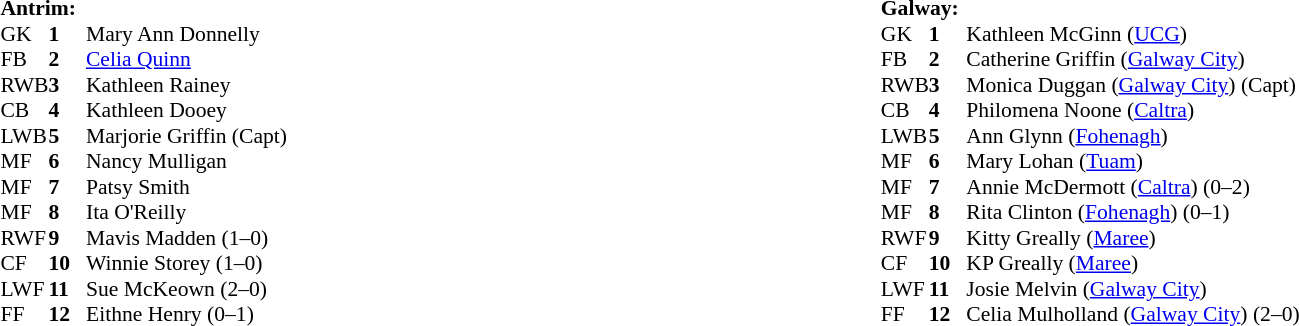<table width="100%">
<tr>
<td valign="top" width="50%"><br><table style="font-size: 90%" cellspacing="0" cellpadding="0" align=center>
<tr>
<td colspan="4"><strong>Antrim:</strong></td>
</tr>
<tr>
<th width="25"></th>
<th width="25"></th>
</tr>
<tr>
<td>GK</td>
<td><strong>1</strong></td>
<td>Mary Ann Donnelly</td>
</tr>
<tr>
<td>FB</td>
<td><strong>2</strong></td>
<td><a href='#'>Celia Quinn</a></td>
</tr>
<tr>
<td>RWB</td>
<td><strong>3</strong></td>
<td>Kathleen Rainey</td>
</tr>
<tr>
<td>CB</td>
<td><strong>4</strong></td>
<td>Kathleen Dooey</td>
</tr>
<tr>
<td>LWB</td>
<td><strong>5</strong></td>
<td>Marjorie Griffin (Capt)</td>
</tr>
<tr>
<td>MF</td>
<td><strong>6</strong></td>
<td>Nancy Mulligan</td>
</tr>
<tr>
<td>MF</td>
<td><strong>7</strong></td>
<td>Patsy Smith</td>
</tr>
<tr>
<td>MF</td>
<td><strong>8</strong></td>
<td>Ita O'Reilly</td>
</tr>
<tr>
<td>RWF</td>
<td><strong>9</strong></td>
<td>Mavis Madden (1–0)</td>
</tr>
<tr>
<td>CF</td>
<td><strong>10</strong></td>
<td>Winnie Storey (1–0)</td>
</tr>
<tr>
<td>LWF</td>
<td><strong>11</strong></td>
<td>Sue McKeown (2–0)</td>
</tr>
<tr>
<td>FF</td>
<td><strong>12</strong></td>
<td>Eithne Henry (0–1)</td>
</tr>
<tr>
</tr>
</table>
</td>
<td valign="top" width="50%"><br><table style="font-size: 90%" cellspacing="0" cellpadding="0" align=center>
<tr>
<td colspan="4"><strong>Galway:</strong></td>
</tr>
<tr>
<th width="25"></th>
<th width="25"></th>
</tr>
<tr>
<td>GK</td>
<td><strong>1</strong></td>
<td>Kathleen McGinn (<a href='#'>UCG</a>)</td>
</tr>
<tr>
<td>FB</td>
<td><strong>2</strong></td>
<td>Catherine Griffin (<a href='#'>Galway City</a>)</td>
</tr>
<tr>
<td>RWB</td>
<td><strong>3</strong></td>
<td>Monica Duggan (<a href='#'>Galway City</a>) (Capt)</td>
</tr>
<tr>
<td>CB</td>
<td><strong>4</strong></td>
<td>Philomena Noone (<a href='#'>Caltra</a>)</td>
</tr>
<tr>
<td>LWB</td>
<td><strong>5</strong></td>
<td>Ann Glynn (<a href='#'>Fohenagh</a>)</td>
</tr>
<tr>
<td>MF</td>
<td><strong>6</strong></td>
<td>Mary Lohan (<a href='#'>Tuam</a>)</td>
</tr>
<tr>
<td>MF</td>
<td><strong>7</strong></td>
<td>Annie McDermott (<a href='#'>Caltra</a>) (0–2)</td>
</tr>
<tr>
<td>MF</td>
<td><strong>8</strong></td>
<td>Rita Clinton (<a href='#'>Fohenagh</a>) (0–1)</td>
</tr>
<tr>
<td>RWF</td>
<td><strong>9</strong></td>
<td>Kitty Greally (<a href='#'>Maree</a>)</td>
</tr>
<tr>
<td>CF</td>
<td><strong>10</strong></td>
<td>KP Greally (<a href='#'>Maree</a>)</td>
</tr>
<tr>
<td>LWF</td>
<td><strong>11</strong></td>
<td>Josie Melvin (<a href='#'>Galway City</a>)</td>
</tr>
<tr>
<td>FF</td>
<td><strong>12</strong></td>
<td>Celia Mulholland (<a href='#'>Galway City</a>) (2–0)</td>
</tr>
<tr>
</tr>
</table>
</td>
</tr>
</table>
